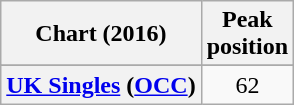<table class="wikitable plainrowheaders" style="text-align:center">
<tr>
<th scope="col">Chart (2016)</th>
<th scope="col">Peak<br>position</th>
</tr>
<tr>
</tr>
<tr>
<th scope="row"><a href='#'>UK Singles</a> (<a href='#'>OCC</a>)</th>
<td>62</td>
</tr>
</table>
